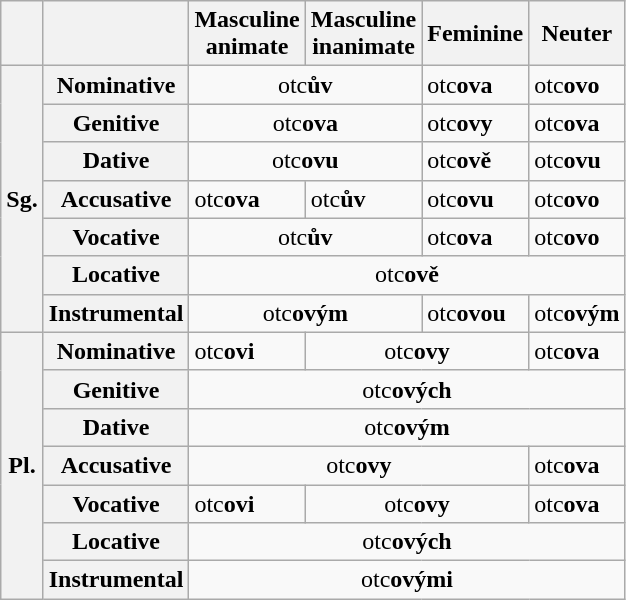<table class=wikitable>
<tr>
<th> </th>
<th> </th>
<th>Masculine<br>animate</th>
<th>Masculine<br>inanimate</th>
<th>Feminine</th>
<th>Neuter</th>
</tr>
<tr>
<th rowspan="7">Sg.</th>
<th>Nominative</th>
<td colspan=2 align=center>otc<strong>ův</strong></td>
<td>otc<strong>ova</strong></td>
<td>otc<strong>ovo</strong></td>
</tr>
<tr>
<th>Genitive</th>
<td colspan=2 align=center>otc<strong>ova</strong></td>
<td>otc<strong>ovy</strong></td>
<td>otc<strong>ova</strong></td>
</tr>
<tr>
<th>Dative</th>
<td colspan=2 align=center>otc<strong>ovu</strong></td>
<td>otc<strong>ově</strong></td>
<td>otc<strong>ovu</strong></td>
</tr>
<tr>
<th>Accusative</th>
<td>otc<strong>ova</strong></td>
<td>otc<strong>ův</strong></td>
<td>otc<strong>ovu</strong></td>
<td>otc<strong>ovo</strong></td>
</tr>
<tr>
<th>Vocative</th>
<td colspan=2 align=center>otc<strong>ův</strong></td>
<td>otc<strong>ova</strong></td>
<td>otc<strong>ovo</strong></td>
</tr>
<tr>
<th>Locative</th>
<td colspan=4 align=center>otc<strong>ově</strong></td>
</tr>
<tr>
<th>Instrumental</th>
<td colspan=2 align=center>otc<strong>ovým</strong></td>
<td>otc<strong>ovou</strong></td>
<td>otc<strong>ovým</strong></td>
</tr>
<tr>
<th rowspan="7">Pl.</th>
<th>Nominative</th>
<td>otc<strong>ovi</strong></td>
<td colspan=2 align=center>otc<strong>ovy</strong></td>
<td>otc<strong>ova</strong></td>
</tr>
<tr>
<th>Genitive</th>
<td colspan=4 align=center>otc<strong>ových</strong></td>
</tr>
<tr>
<th>Dative</th>
<td colspan=4 align=center>otc<strong>ovým</strong></td>
</tr>
<tr>
<th>Accusative</th>
<td colspan=3 align=center>otc<strong>ovy</strong></td>
<td>otc<strong>ova</strong></td>
</tr>
<tr>
<th>Vocative</th>
<td>otc<strong>ovi</strong></td>
<td colspan=2 align=center>otc<strong>ovy</strong></td>
<td>otc<strong>ova</strong></td>
</tr>
<tr>
<th>Locative</th>
<td colspan=4 align=center>otc<strong>ových</strong></td>
</tr>
<tr>
<th>Instrumental</th>
<td colspan=4 align=center>otc<strong>ovými</strong></td>
</tr>
</table>
